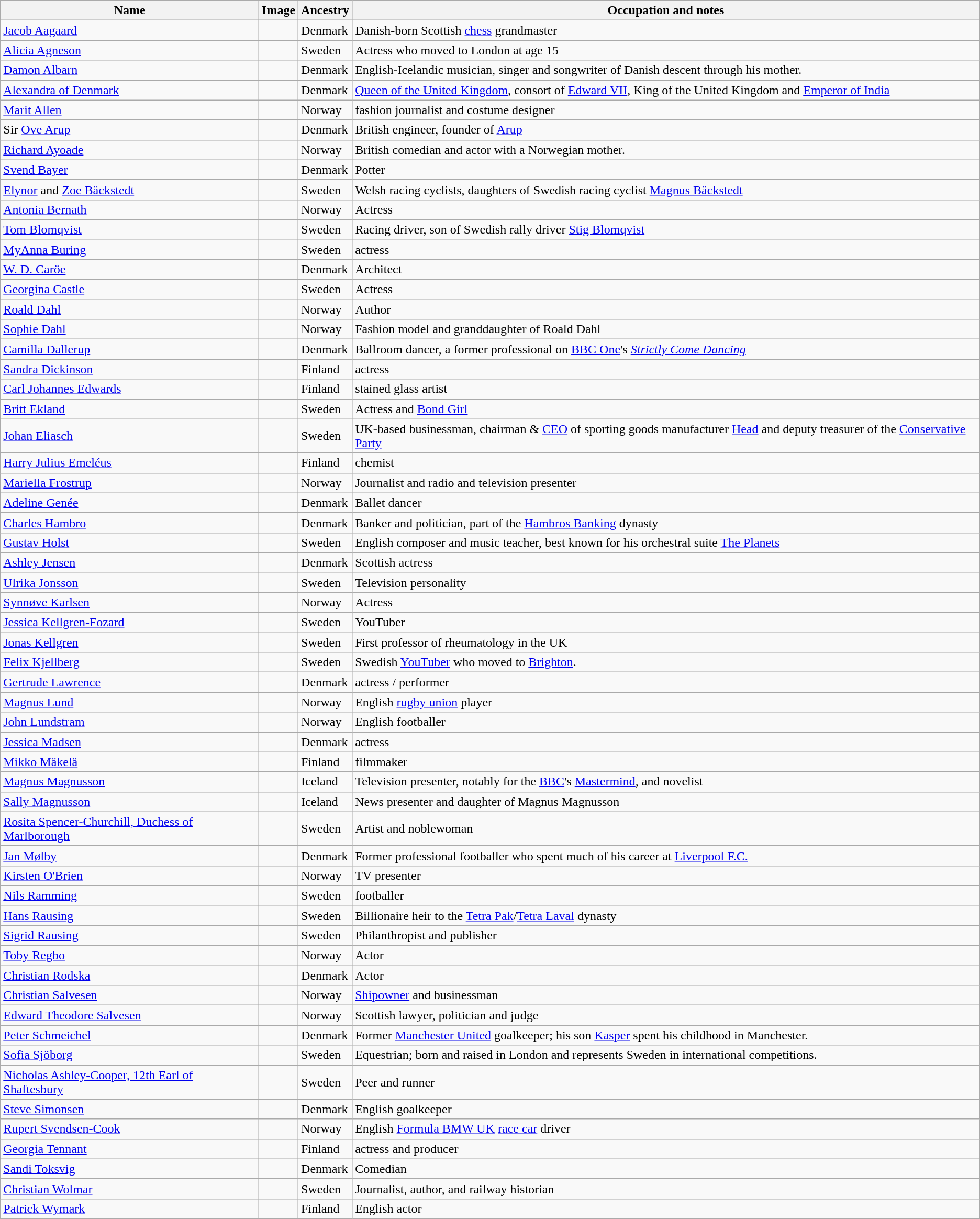<table class="wikitable sortable">
<tr>
<th>Name </th>
<th class=unsortable>Image</th>
<th>Ancestry</th>
<th class=unsortable>Occupation and notes</th>
</tr>
<tr>
<td><a href='#'>Jacob Aagaard</a></td>
<td></td>
<td>Denmark</td>
<td>Danish-born Scottish <a href='#'>chess</a> grandmaster</td>
</tr>
<tr>
<td><a href='#'>Alicia Agneson</a></td>
<td></td>
<td>Sweden</td>
<td>Actress who moved to London at age 15</td>
</tr>
<tr>
<td><a href='#'>Damon Albarn</a></td>
<td></td>
<td>Denmark</td>
<td>English-Icelandic musician, singer and songwriter of Danish descent through his mother.</td>
</tr>
<tr>
<td><a href='#'>Alexandra of Denmark</a></td>
<td></td>
<td>Denmark</td>
<td><a href='#'>Queen of the United Kingdom</a>, consort of <a href='#'>Edward VII</a>, King of the United Kingdom and <a href='#'>Emperor of India</a></td>
</tr>
<tr>
<td><a href='#'>Marit Allen</a></td>
<td></td>
<td>Norway</td>
<td>fashion journalist and costume designer</td>
</tr>
<tr>
<td>Sir <a href='#'>Ove Arup</a></td>
<td></td>
<td>Denmark</td>
<td>British engineer, founder of <a href='#'>Arup</a></td>
</tr>
<tr>
<td><a href='#'>Richard Ayoade</a></td>
<td></td>
<td>Norway</td>
<td>British comedian and actor with a Norwegian mother.</td>
</tr>
<tr>
<td><a href='#'>Svend Bayer</a></td>
<td></td>
<td>Denmark</td>
<td>Potter</td>
</tr>
<tr>
<td><a href='#'>Elynor</a> and <a href='#'>Zoe Bäckstedt</a></td>
<td></td>
<td>Sweden</td>
<td>Welsh racing cyclists, daughters of Swedish racing cyclist <a href='#'>Magnus Bäckstedt</a></td>
</tr>
<tr>
<td><a href='#'>Antonia Bernath</a></td>
<td></td>
<td>Norway</td>
<td>Actress</td>
</tr>
<tr>
<td><a href='#'>Tom Blomqvist</a></td>
<td></td>
<td>Sweden</td>
<td>Racing driver, son of Swedish rally driver <a href='#'>Stig Blomqvist</a></td>
</tr>
<tr>
<td><a href='#'>MyAnna Buring</a></td>
<td></td>
<td>Sweden</td>
<td>actress</td>
</tr>
<tr>
<td><a href='#'>W. D. Caröe</a></td>
<td></td>
<td>Denmark</td>
<td>Architect</td>
</tr>
<tr>
<td><a href='#'>Georgina Castle</a></td>
<td></td>
<td>Sweden</td>
<td>Actress</td>
</tr>
<tr>
<td><a href='#'>Roald Dahl</a></td>
<td></td>
<td>Norway</td>
<td>Author</td>
</tr>
<tr>
<td><a href='#'>Sophie Dahl</a></td>
<td></td>
<td>Norway</td>
<td>Fashion model and granddaughter of Roald Dahl</td>
</tr>
<tr>
<td><a href='#'>Camilla Dallerup</a></td>
<td></td>
<td>Denmark</td>
<td>Ballroom dancer, a former professional on <a href='#'>BBC One</a>'s <em><a href='#'>Strictly Come Dancing</a></em></td>
</tr>
<tr>
<td><a href='#'>Sandra Dickinson</a></td>
<td></td>
<td>Finland</td>
<td>actress</td>
</tr>
<tr>
<td><a href='#'>Carl Johannes Edwards</a></td>
<td></td>
<td>Finland</td>
<td>stained glass artist</td>
</tr>
<tr>
<td><a href='#'>Britt Ekland</a></td>
<td></td>
<td>Sweden</td>
<td>Actress and <a href='#'>Bond Girl</a></td>
</tr>
<tr>
<td><a href='#'>Johan Eliasch</a></td>
<td></td>
<td>Sweden</td>
<td>UK-based businessman, chairman & <a href='#'>CEO</a> of sporting goods manufacturer <a href='#'>Head</a> and deputy treasurer of the <a href='#'>Conservative Party</a></td>
</tr>
<tr>
<td><a href='#'>Harry Julius Emeléus</a></td>
<td></td>
<td>Finland</td>
<td>chemist</td>
</tr>
<tr>
<td><a href='#'>Mariella Frostrup</a></td>
<td></td>
<td>Norway</td>
<td>Journalist and radio and television presenter</td>
</tr>
<tr>
<td><a href='#'>Adeline Genée</a></td>
<td></td>
<td>Denmark</td>
<td>Ballet dancer</td>
</tr>
<tr>
<td><a href='#'>Charles Hambro</a></td>
<td></td>
<td>Denmark</td>
<td>Banker and politician, part of the <a href='#'>Hambros Banking</a> dynasty</td>
</tr>
<tr>
<td><a href='#'>Gustav Holst</a></td>
<td></td>
<td>Sweden</td>
<td>English composer and music teacher, best known for his orchestral suite <a href='#'>The Planets</a></td>
</tr>
<tr>
<td><a href='#'>Ashley Jensen</a></td>
<td></td>
<td>Denmark</td>
<td>Scottish actress</td>
</tr>
<tr>
<td><a href='#'>Ulrika Jonsson</a></td>
<td></td>
<td>Sweden</td>
<td>Television personality</td>
</tr>
<tr>
<td><a href='#'>Synnøve Karlsen</a></td>
<td></td>
<td>Norway</td>
<td>Actress</td>
</tr>
<tr>
<td><a href='#'>Jessica Kellgren-Fozard</a></td>
<td></td>
<td>Sweden</td>
<td>YouTuber</td>
</tr>
<tr>
<td><a href='#'>Jonas Kellgren</a></td>
<td></td>
<td>Sweden</td>
<td>First professor of rheumatology in the UK</td>
</tr>
<tr>
<td><a href='#'>Felix Kjellberg</a></td>
<td></td>
<td>Sweden</td>
<td>Swedish <a href='#'>YouTuber</a> who moved to <a href='#'>Brighton</a>.</td>
</tr>
<tr>
<td><a href='#'>Gertrude Lawrence</a></td>
<td></td>
<td>Denmark</td>
<td>actress / performer</td>
</tr>
<tr>
<td><a href='#'>Magnus Lund</a></td>
<td></td>
<td>Norway</td>
<td>English <a href='#'>rugby union</a> player</td>
</tr>
<tr>
<td><a href='#'>John Lundstram</a></td>
<td></td>
<td>Norway</td>
<td>English footballer</td>
</tr>
<tr>
<td><a href='#'>Jessica Madsen</a></td>
<td></td>
<td>Denmark</td>
<td>actress</td>
</tr>
<tr>
<td><a href='#'>Mikko Mäkelä</a></td>
<td></td>
<td>Finland</td>
<td>filmmaker</td>
</tr>
<tr>
<td><a href='#'>Magnus Magnusson</a></td>
<td></td>
<td>Iceland</td>
<td>Television presenter, notably for the <a href='#'>BBC</a>'s <a href='#'>Mastermind</a>, and novelist</td>
</tr>
<tr>
<td><a href='#'>Sally Magnusson</a></td>
<td></td>
<td>Iceland</td>
<td>News presenter and daughter of Magnus Magnusson</td>
</tr>
<tr>
<td><a href='#'>Rosita Spencer-Churchill, Duchess of Marlborough</a></td>
<td></td>
<td>Sweden</td>
<td>Artist and noblewoman</td>
</tr>
<tr>
<td><a href='#'>Jan Mølby</a></td>
<td></td>
<td>Denmark</td>
<td>Former professional footballer who spent much of his career at <a href='#'>Liverpool F.C.</a></td>
</tr>
<tr>
<td><a href='#'>Kirsten O'Brien</a></td>
<td></td>
<td>Norway</td>
<td>TV presenter</td>
</tr>
<tr>
<td><a href='#'>Nils Ramming</a></td>
<td></td>
<td>Sweden</td>
<td>footballer</td>
</tr>
<tr>
<td><a href='#'>Hans Rausing</a></td>
<td></td>
<td>Sweden</td>
<td>Billionaire heir to the <a href='#'>Tetra Pak</a>/<a href='#'>Tetra Laval</a> dynasty</td>
</tr>
<tr>
<td><a href='#'>Sigrid Rausing</a></td>
<td></td>
<td>Sweden</td>
<td>Philanthropist and publisher</td>
</tr>
<tr>
<td><a href='#'>Toby Regbo</a></td>
<td></td>
<td>Norway</td>
<td>Actor</td>
</tr>
<tr>
<td><a href='#'>Christian Rodska</a></td>
<td></td>
<td>Denmark</td>
<td>Actor</td>
</tr>
<tr>
<td><a href='#'>Christian Salvesen</a></td>
<td></td>
<td>Norway</td>
<td><a href='#'>Shipowner</a> and businessman</td>
</tr>
<tr>
<td><a href='#'>Edward Theodore Salvesen</a></td>
<td></td>
<td>Norway</td>
<td>Scottish lawyer, politician and judge</td>
</tr>
<tr>
<td><a href='#'>Peter Schmeichel</a></td>
<td></td>
<td>Denmark</td>
<td>Former <a href='#'>Manchester United</a> goalkeeper; his son <a href='#'>Kasper</a> spent his childhood in Manchester.</td>
</tr>
<tr>
<td><a href='#'>Sofia Sjöborg</a></td>
<td></td>
<td>Sweden</td>
<td>Equestrian; born and raised in London and represents Sweden in international competitions.</td>
</tr>
<tr>
<td><a href='#'>Nicholas Ashley-Cooper, 12th Earl of Shaftesbury</a></td>
<td></td>
<td>Sweden</td>
<td>Peer and runner</td>
</tr>
<tr>
<td><a href='#'>Steve Simonsen</a></td>
<td></td>
<td>Denmark</td>
<td>English goalkeeper</td>
</tr>
<tr>
<td><a href='#'>Rupert Svendsen-Cook</a></td>
<td></td>
<td>Norway</td>
<td>English <a href='#'>Formula BMW UK</a> <a href='#'>race car</a> driver</td>
</tr>
<tr>
<td><a href='#'>Georgia Tennant</a></td>
<td></td>
<td>Finland</td>
<td>actress and producer</td>
</tr>
<tr>
<td><a href='#'>Sandi Toksvig</a></td>
<td></td>
<td>Denmark</td>
<td>Comedian</td>
</tr>
<tr>
<td><a href='#'>Christian Wolmar</a></td>
<td></td>
<td>Sweden</td>
<td>Journalist, author, and railway historian</td>
</tr>
<tr>
<td><a href='#'>Patrick Wymark</a></td>
<td></td>
<td>Finland</td>
<td>English actor</td>
</tr>
</table>
